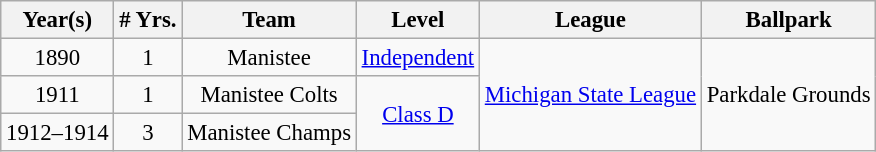<table class="wikitable" style="text-align:center; font-size: 95%;">
<tr>
<th>Year(s)</th>
<th># Yrs.</th>
<th>Team</th>
<th>Level</th>
<th>League</th>
<th>Ballpark</th>
</tr>
<tr>
<td>1890</td>
<td>1</td>
<td>Manistee</td>
<td><a href='#'>Independent</a></td>
<td rowspan=3><a href='#'>Michigan State League</a></td>
<td rowspan=3>Parkdale Grounds</td>
</tr>
<tr>
<td>1911</td>
<td>1</td>
<td>Manistee Colts</td>
<td rowspan=2><a href='#'>Class D</a></td>
</tr>
<tr>
<td>1912–1914</td>
<td>3</td>
<td>Manistee Champs</td>
</tr>
</table>
